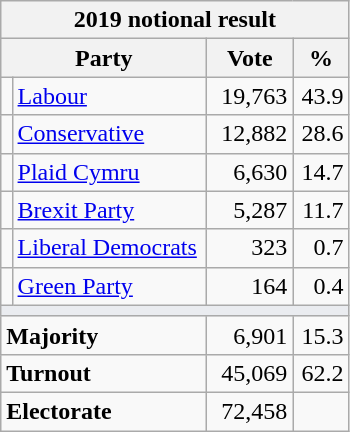<table class="wikitable">
<tr>
<th colspan="4">2019 notional result  </th>
</tr>
<tr>
<th colspan="2" bgcolor="#DDDDFF" width="130px">Party</th>
<th bgcolor="#DDDDFF" width="50px">Vote</th>
<th bgcolor="#DDDDFF" width="30px">%</th>
</tr>
<tr>
<td></td>
<td><a href='#'>Labour</a></td>
<td align="right">19,763</td>
<td align="right">43.9</td>
</tr>
<tr>
<td></td>
<td><a href='#'>Conservative</a></td>
<td align="right">12,882</td>
<td align="right">28.6</td>
</tr>
<tr>
<td></td>
<td><a href='#'>Plaid Cymru</a></td>
<td align="right">6,630</td>
<td align="right">14.7</td>
</tr>
<tr>
<td></td>
<td><a href='#'>Brexit Party</a></td>
<td align="right">5,287</td>
<td align="right">11.7</td>
</tr>
<tr>
<td></td>
<td><a href='#'>Liberal Democrats</a></td>
<td align="right">323</td>
<td align="right">0.7</td>
</tr>
<tr>
<td></td>
<td><a href='#'>Green Party</a></td>
<td align="right">164</td>
<td align="right">0.4</td>
</tr>
<tr>
<td colspan="4" bgcolor="#EAECF0"></td>
</tr>
<tr>
<td colspan="2"><strong>Majority</strong></td>
<td align="right">6,901</td>
<td align="right">15.3</td>
</tr>
<tr>
<td colspan="2"><strong>Turnout</strong></td>
<td align="right">45,069</td>
<td align="right">62.2</td>
</tr>
<tr>
<td colspan="2"><strong>Electorate</strong></td>
<td align="right">72,458</td>
</tr>
</table>
